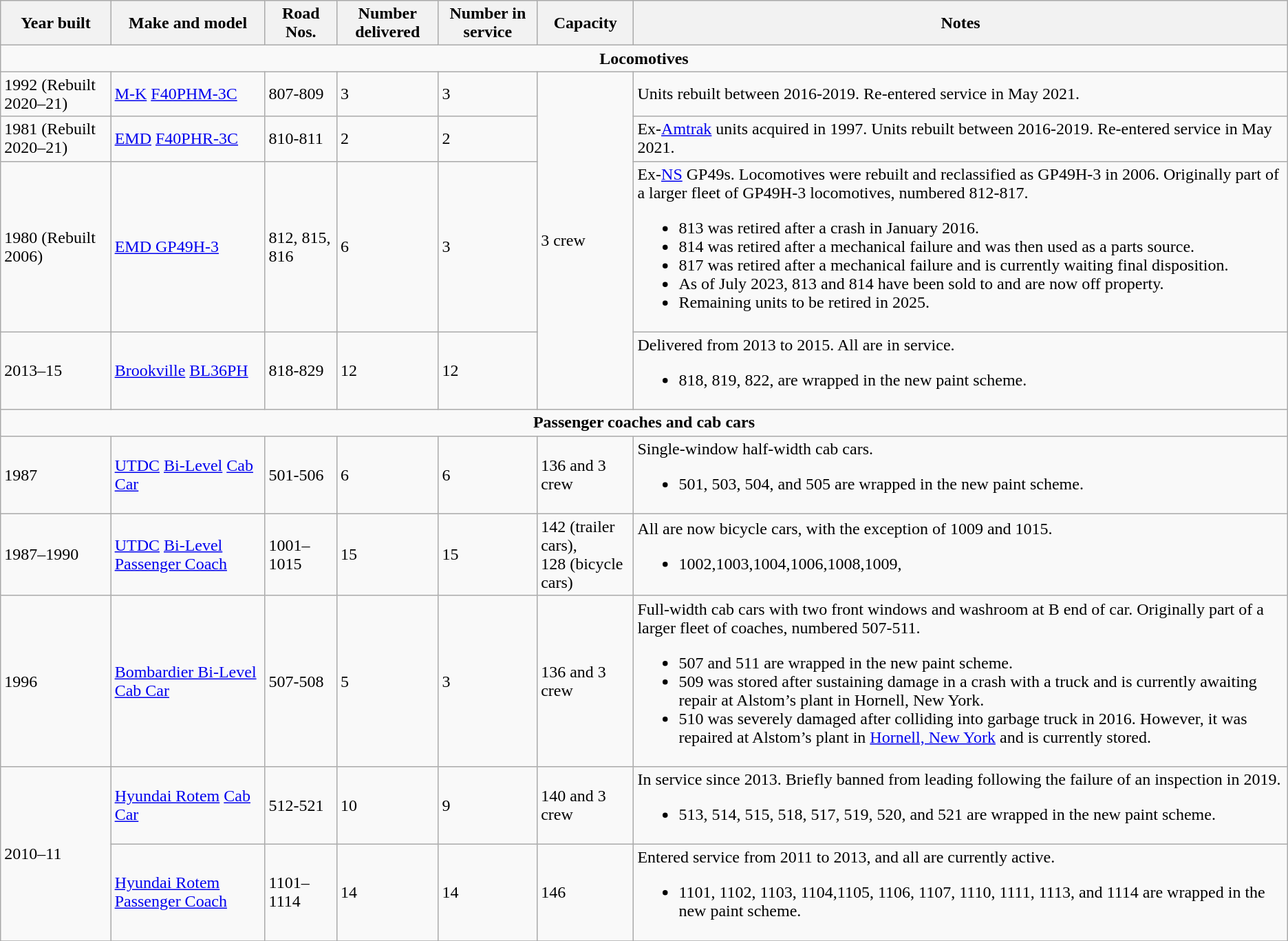<table class="wikitable">
<tr>
<th>Year built</th>
<th>Make and model</th>
<th>Road Nos.</th>
<th>Number delivered</th>
<th>Number in service</th>
<th>Capacity</th>
<th>Notes</th>
</tr>
<tr>
<td colspan="7" align="center"><strong>Locomotives</strong></td>
</tr>
<tr>
<td>1992 (Rebuilt 2020–21)</td>
<td><a href='#'>M-K</a> <a href='#'>F40PHM-3C</a></td>
<td>807-809</td>
<td>3</td>
<td>3</td>
<td rowspan="4">3 crew</td>
<td>Units rebuilt between 2016-2019. Re-entered service in May 2021.</td>
</tr>
<tr>
<td>1981 (Rebuilt 2020–21)</td>
<td><a href='#'>EMD</a> <a href='#'>F40PHR-3C</a></td>
<td>810-811</td>
<td>2</td>
<td>2</td>
<td>Ex-<a href='#'>Amtrak</a> units acquired in 1997. Units rebuilt between 2016-2019. Re-entered service in May 2021.</td>
</tr>
<tr>
<td>1980 (Rebuilt 2006)</td>
<td><a href='#'>EMD GP49H-3</a></td>
<td>812, 815, 816</td>
<td>6</td>
<td>3</td>
<td>Ex-<a href='#'>NS</a> GP49s. Locomotives were rebuilt and reclassified as GP49H-3 in 2006. Originally part of a larger fleet of GP49H-3 locomotives, numbered 812-817.<br><ul><li>813 was retired after a crash in January 2016.</li><li>814 was retired after a mechanical failure and was then used as a parts source.</li><li>817 was retired after a mechanical failure and is currently waiting final disposition.</li><li>As of July 2023, 813 and 814 have been sold to  and are now off property.</li><li>Remaining units to be retired in 2025.</li></ul></td>
</tr>
<tr>
<td>2013–15</td>
<td><a href='#'>Brookville</a> <a href='#'>BL36PH</a></td>
<td>818-829</td>
<td>12</td>
<td>12</td>
<td>Delivered from 2013 to 2015. All are in service.<br><ul><li>818, 819, 822, are wrapped in the new paint scheme.</li></ul></td>
</tr>
<tr>
<td colspan="7" align="center"><strong>Passenger coaches and cab cars</strong></td>
</tr>
<tr>
<td>1987</td>
<td><a href='#'>UTDC</a> <a href='#'>Bi-Level</a> <a href='#'>Cab Car</a></td>
<td>501-506</td>
<td>6</td>
<td>6</td>
<td>136 and 3 crew</td>
<td>Single-window half-width cab cars.<br><ul><li>501, 503, 504, and 505 are wrapped in the new paint scheme.</li></ul></td>
</tr>
<tr>
<td>1987–1990</td>
<td><a href='#'>UTDC</a> <a href='#'>Bi-Level Passenger Coach</a></td>
<td>1001–1015</td>
<td>15</td>
<td>15</td>
<td>142 (trailer cars),<br>128 (bicycle cars)</td>
<td>All are now bicycle cars, with the exception of 1009 and 1015.<br><ul><li>1002,1003,1004,1006,1008,1009,</li></ul></td>
</tr>
<tr>
<td>1996</td>
<td><a href='#'>Bombardier Bi-Level Cab Car</a></td>
<td>507-508</td>
<td>5</td>
<td>3</td>
<td>136 and 3 crew</td>
<td>Full-width cab cars with two front windows and washroom at B end of car. Originally part of a larger fleet of coaches, numbered 507-511.<br><ul><li>507 and 511 are wrapped in the new paint scheme.</li><li>509 was stored after sustaining damage in a crash with a truck and is currently awaiting repair at Alstom’s plant in Hornell, New York.</li><li>510 was severely damaged after colliding into garbage truck in 2016. However, it was repaired at Alstom’s plant in <a href='#'>Hornell, New York</a> and is currently stored.</li></ul></td>
</tr>
<tr>
<td rowspan="2">2010–11</td>
<td><a href='#'>Hyundai Rotem</a> <a href='#'>Cab Car</a></td>
<td>512-521</td>
<td>10</td>
<td>9</td>
<td>140 and 3 crew</td>
<td>In service since 2013. Briefly banned from leading following the failure of an inspection in 2019.<br><ul><li>513, 514, 515, 518, 517, 519, 520, and 521 are wrapped in the new paint scheme.</li></ul></td>
</tr>
<tr>
<td><a href='#'>Hyundai Rotem</a> <a href='#'>Passenger Coach</a></td>
<td>1101–1114</td>
<td>14</td>
<td>14</td>
<td>146</td>
<td>Entered service from 2011 to 2013, and all are currently active.<br><ul><li>1101, 1102, 1103, 1104,1105, 1106, 1107, 1110, 1111, 1113, and 1114 are wrapped in the new paint scheme.</li></ul></td>
</tr>
<tr>
</tr>
</table>
